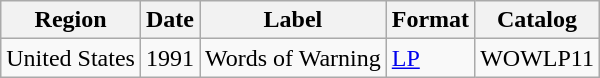<table class="wikitable">
<tr>
<th>Region</th>
<th>Date</th>
<th>Label</th>
<th>Format</th>
<th>Catalog</th>
</tr>
<tr>
<td>United States</td>
<td>1991</td>
<td>Words of Warning</td>
<td><a href='#'>LP</a></td>
<td>WOWLP11</td>
</tr>
</table>
